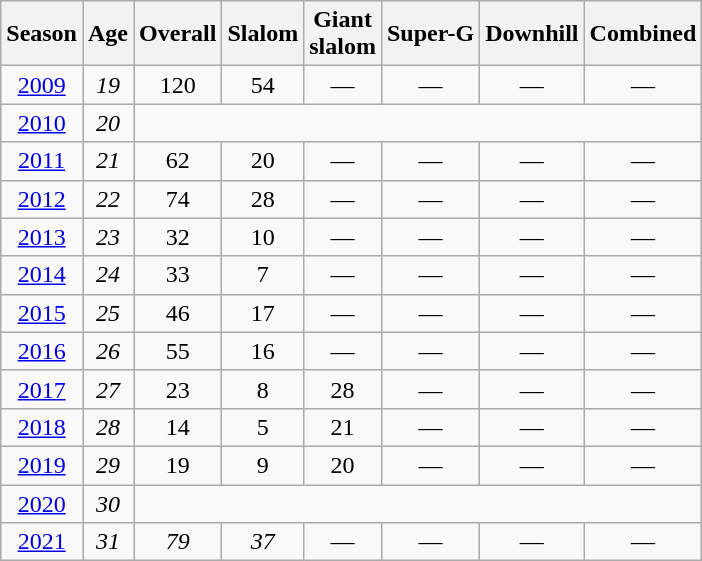<table class=wikitable style="text-align:center">
<tr>
<th>Season</th>
<th>Age</th>
<th>Overall</th>
<th>Slalom</th>
<th>Giant<br>slalom</th>
<th>Super-G</th>
<th>Downhill</th>
<th>Combined</th>
</tr>
<tr>
<td><a href='#'>2009</a></td>
<td><em>19</em></td>
<td>120</td>
<td>54</td>
<td>—</td>
<td>—</td>
<td>—</td>
<td>—</td>
</tr>
<tr>
<td><a href='#'>2010</a></td>
<td><em>20</em></td>
<td colspan=6></td>
</tr>
<tr>
<td><a href='#'>2011</a></td>
<td><em>21</em></td>
<td>62</td>
<td>20</td>
<td>—</td>
<td>—</td>
<td>—</td>
<td>—</td>
</tr>
<tr>
<td><a href='#'>2012</a></td>
<td><em>22</em></td>
<td>74</td>
<td>28</td>
<td>—</td>
<td>—</td>
<td>—</td>
<td>—</td>
</tr>
<tr>
<td><a href='#'>2013</a></td>
<td><em>23</em></td>
<td>32</td>
<td>10</td>
<td>—</td>
<td>—</td>
<td>—</td>
<td>—</td>
</tr>
<tr>
<td><a href='#'>2014</a></td>
<td><em>24</em></td>
<td>33</td>
<td>7</td>
<td>—</td>
<td>—</td>
<td>—</td>
<td>—</td>
</tr>
<tr>
<td><a href='#'>2015</a></td>
<td><em>25</em></td>
<td>46</td>
<td>17</td>
<td>—</td>
<td>—</td>
<td>—</td>
<td>—</td>
</tr>
<tr>
<td><a href='#'>2016</a></td>
<td><em>26</em></td>
<td>55</td>
<td>16</td>
<td>—</td>
<td>—</td>
<td>—</td>
<td>—</td>
</tr>
<tr>
<td><a href='#'>2017</a></td>
<td><em>27</em></td>
<td>23</td>
<td>8</td>
<td>28</td>
<td>—</td>
<td>—</td>
<td>—</td>
</tr>
<tr>
<td><a href='#'>2018</a></td>
<td><em>28</em></td>
<td>14</td>
<td>5</td>
<td>21</td>
<td>—</td>
<td>—</td>
<td>—</td>
</tr>
<tr>
<td><a href='#'>2019</a></td>
<td><em>29</em></td>
<td>19</td>
<td>9</td>
<td>20</td>
<td>—</td>
<td>—</td>
<td>—</td>
</tr>
<tr>
<td><a href='#'>2020</a></td>
<td><em>30</em></td>
<td colspan=6></td>
</tr>
<tr>
<td><a href='#'>2021</a></td>
<td><em>31</em></td>
<td><em>79</em></td>
<td><em>37</em></td>
<td>—</td>
<td>—</td>
<td>—</td>
<td>—</td>
</tr>
</table>
